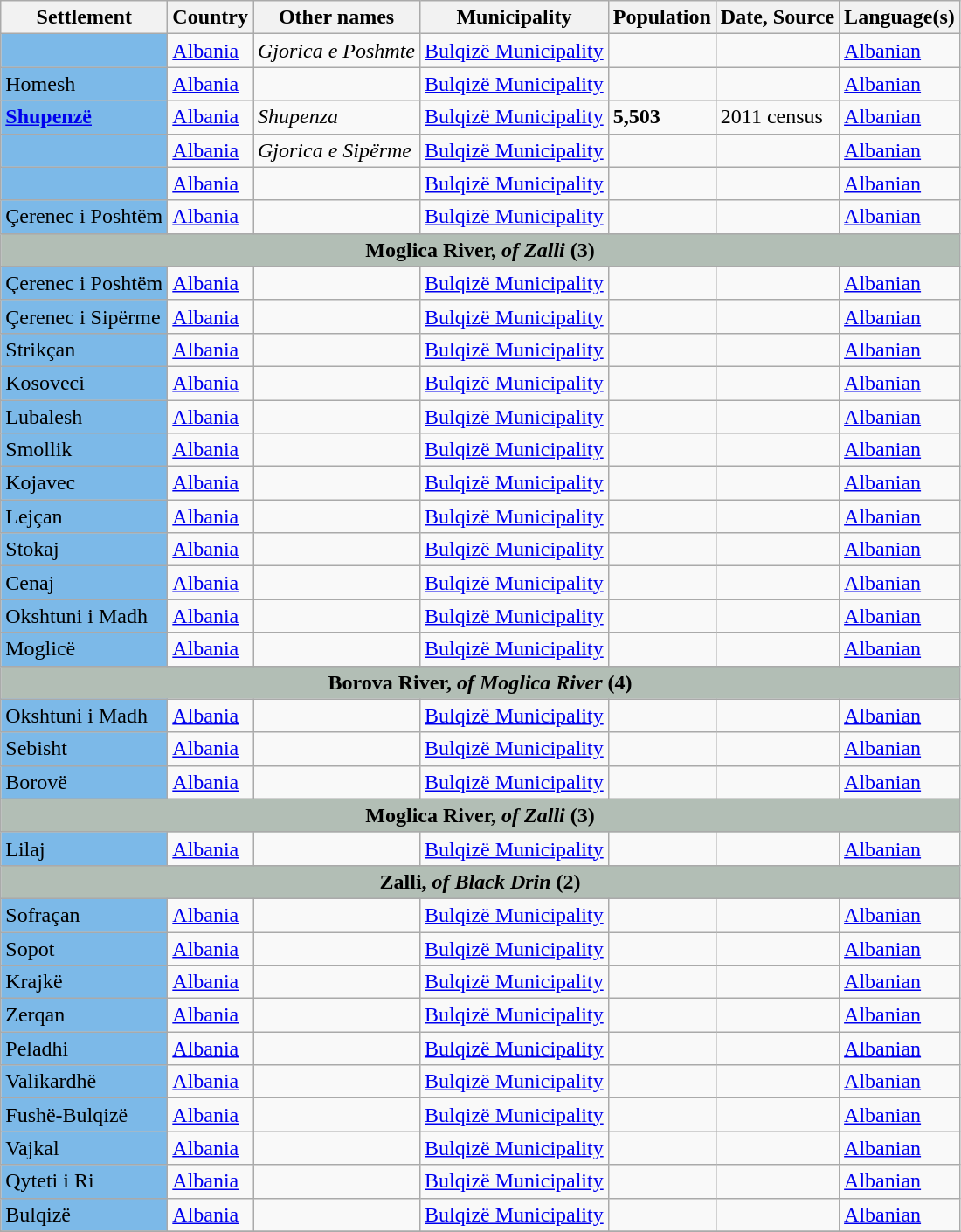<table class="sortable wikitable">
<tr>
<th>Settlement</th>
<th>Country</th>
<th class="unsortable">Other names</th>
<th>Municipality</th>
<th>Population</th>
<th class="unsortable">Date, Source</th>
<th>Language(s)</th>
</tr>
<tr>
<td style="background:#7CB9E8"></td>
<td> <a href='#'>Albania</a></td>
<td><em>Gjorica e Poshmte</em></td>
<td><a href='#'>Bulqizë Municipality</a></td>
<td></td>
<td></td>
<td><a href='#'>Albanian</a></td>
</tr>
<tr>
<td style="background:#7CB9E8">Homesh</td>
<td> <a href='#'>Albania</a></td>
<td></td>
<td><a href='#'>Bulqizë Municipality</a></td>
<td></td>
<td></td>
<td><a href='#'>Albanian</a></td>
</tr>
<tr>
<td style="background:#7CB9E8"><strong><a href='#'>Shupenzë</a></strong></td>
<td> <a href='#'>Albania</a></td>
<td><em>Shupenza</em></td>
<td><a href='#'>Bulqizë Municipality</a></td>
<td><strong>5,503</strong></td>
<td>2011 census</td>
<td><a href='#'>Albanian</a></td>
</tr>
<tr>
<td style="background:#7CB9E8"></td>
<td> <a href='#'>Albania</a></td>
<td><em>Gjorica e Sipërme</em></td>
<td><a href='#'>Bulqizë Municipality</a></td>
<td></td>
<td></td>
<td><a href='#'>Albanian</a></td>
</tr>
<tr>
<td style="background:#7CB9E8"></td>
<td> <a href='#'>Albania</a></td>
<td></td>
<td><a href='#'>Bulqizë Municipality</a></td>
<td></td>
<td></td>
<td><a href='#'>Albanian</a></td>
</tr>
<tr>
<td style="background:#7CB9E8">Çerenec i Poshtëm</td>
<td> <a href='#'>Albania</a></td>
<td></td>
<td><a href='#'>Bulqizë Municipality</a></td>
<td></td>
<td></td>
<td><a href='#'>Albanian</a></td>
</tr>
<tr>
<th style="background:#B2BEB5" colspan="7"><strong>Moglica River</strong>, <em>of Zalli</em> (3)</th>
</tr>
<tr>
<td style="background:#7CB9E8">Çerenec i Poshtëm</td>
<td> <a href='#'>Albania</a></td>
<td></td>
<td><a href='#'>Bulqizë Municipality</a></td>
<td></td>
<td></td>
<td><a href='#'>Albanian</a></td>
</tr>
<tr>
<td style="background:#7CB9E8">Çerenec i Sipërme</td>
<td> <a href='#'>Albania</a></td>
<td></td>
<td><a href='#'>Bulqizë Municipality</a></td>
<td></td>
<td></td>
<td><a href='#'>Albanian</a></td>
</tr>
<tr>
<td style="background:#7CB9E8">Strikçan</td>
<td> <a href='#'>Albania</a></td>
<td></td>
<td><a href='#'>Bulqizë Municipality</a></td>
<td></td>
<td></td>
<td><a href='#'>Albanian</a></td>
</tr>
<tr>
<td style="background:#7CB9E8">Kosoveci</td>
<td> <a href='#'>Albania</a></td>
<td></td>
<td><a href='#'>Bulqizë Municipality</a></td>
<td></td>
<td></td>
<td><a href='#'>Albanian</a></td>
</tr>
<tr>
<td style="background:#7CB9E8">Lubalesh</td>
<td> <a href='#'>Albania</a></td>
<td></td>
<td><a href='#'>Bulqizë Municipality</a></td>
<td></td>
<td></td>
<td><a href='#'>Albanian</a></td>
</tr>
<tr>
<td style="background:#7CB9E8">Smollik</td>
<td> <a href='#'>Albania</a></td>
<td></td>
<td><a href='#'>Bulqizë Municipality</a></td>
<td></td>
<td></td>
<td><a href='#'>Albanian</a></td>
</tr>
<tr>
<td style="background:#7CB9E8">Kojavec</td>
<td> <a href='#'>Albania</a></td>
<td></td>
<td><a href='#'>Bulqizë Municipality</a></td>
<td></td>
<td></td>
<td><a href='#'>Albanian</a></td>
</tr>
<tr>
<td style="background:#7CB9E8">Lejçan</td>
<td> <a href='#'>Albania</a></td>
<td></td>
<td><a href='#'>Bulqizë Municipality</a></td>
<td></td>
<td></td>
<td><a href='#'>Albanian</a></td>
</tr>
<tr>
<td style="background:#7CB9E8">Stokaj</td>
<td> <a href='#'>Albania</a></td>
<td></td>
<td><a href='#'>Bulqizë Municipality</a></td>
<td></td>
<td></td>
<td><a href='#'>Albanian</a></td>
</tr>
<tr>
<td style="background:#7CB9E8">Cenaj</td>
<td> <a href='#'>Albania</a></td>
<td></td>
<td><a href='#'>Bulqizë Municipality</a></td>
<td></td>
<td></td>
<td><a href='#'>Albanian</a></td>
</tr>
<tr>
<td style="background:#7CB9E8">Okshtuni i Madh</td>
<td> <a href='#'>Albania</a></td>
<td></td>
<td><a href='#'>Bulqizë Municipality</a></td>
<td></td>
<td></td>
<td><a href='#'>Albanian</a></td>
</tr>
<tr>
<td style="background:#7CB9E8">Moglicë</td>
<td> <a href='#'>Albania</a></td>
<td></td>
<td><a href='#'>Bulqizë Municipality</a></td>
<td></td>
<td></td>
<td><a href='#'>Albanian</a></td>
</tr>
<tr>
<th style="background:#B2BEB5" colspan="7"><strong>Borova River</strong>, <em>of Moglica River</em> (4)</th>
</tr>
<tr>
<td style="background:#7CB9E8">Okshtuni i Madh</td>
<td> <a href='#'>Albania</a></td>
<td></td>
<td><a href='#'>Bulqizë Municipality</a></td>
<td></td>
<td></td>
<td><a href='#'>Albanian</a></td>
</tr>
<tr>
<td style="background:#7CB9E8">Sebisht</td>
<td> <a href='#'>Albania</a></td>
<td></td>
<td><a href='#'>Bulqizë Municipality</a></td>
<td></td>
<td></td>
<td><a href='#'>Albanian</a></td>
</tr>
<tr>
<td style="background:#7CB9E8">Borovë</td>
<td> <a href='#'>Albania</a></td>
<td></td>
<td><a href='#'>Bulqizë Municipality</a></td>
<td></td>
<td></td>
<td><a href='#'>Albanian</a></td>
</tr>
<tr>
<th style="background:#B2BEB5" colspan="7"><strong>Moglica River</strong>, <em>of Zalli</em> (3)</th>
</tr>
<tr>
<td style="background:#7CB9E8">Lilaj</td>
<td> <a href='#'>Albania</a></td>
<td></td>
<td><a href='#'>Bulqizë Municipality</a></td>
<td></td>
<td></td>
<td><a href='#'>Albanian</a></td>
</tr>
<tr>
<th style="background:#B2BEB5" colspan="7"><strong>Zalli</strong>, <em>of Black Drin</em> (2)</th>
</tr>
<tr>
<td style="background:#7CB9E8">Sofraçan</td>
<td> <a href='#'>Albania</a></td>
<td></td>
<td><a href='#'>Bulqizë Municipality</a></td>
<td></td>
<td></td>
<td><a href='#'>Albanian</a></td>
</tr>
<tr>
<td style="background:#7CB9E8">Sopot</td>
<td> <a href='#'>Albania</a></td>
<td></td>
<td><a href='#'>Bulqizë Municipality</a></td>
<td></td>
<td></td>
<td><a href='#'>Albanian</a></td>
</tr>
<tr>
<td style="background:#7CB9E8">Krajkë</td>
<td> <a href='#'>Albania</a></td>
<td></td>
<td><a href='#'>Bulqizë Municipality</a></td>
<td></td>
<td></td>
<td><a href='#'>Albanian</a></td>
</tr>
<tr>
<td style="background:#7CB9E8">Zerqan</td>
<td> <a href='#'>Albania</a></td>
<td></td>
<td><a href='#'>Bulqizë Municipality</a></td>
<td></td>
<td></td>
<td><a href='#'>Albanian</a></td>
</tr>
<tr>
<td style="background:#7CB9E8">Peladhi</td>
<td> <a href='#'>Albania</a></td>
<td></td>
<td><a href='#'>Bulqizë Municipality</a></td>
<td></td>
<td></td>
<td><a href='#'>Albanian</a></td>
</tr>
<tr>
<td style="background:#7CB9E8">Valikardhë</td>
<td> <a href='#'>Albania</a></td>
<td></td>
<td><a href='#'>Bulqizë Municipality</a></td>
<td></td>
<td></td>
<td><a href='#'>Albanian</a></td>
</tr>
<tr>
<td style="background:#7CB9E8">Fushë-Bulqizë</td>
<td> <a href='#'>Albania</a></td>
<td></td>
<td><a href='#'>Bulqizë Municipality</a></td>
<td></td>
<td></td>
<td><a href='#'>Albanian</a></td>
</tr>
<tr>
<td style="background:#7CB9E8">Vajkal</td>
<td> <a href='#'>Albania</a></td>
<td></td>
<td><a href='#'>Bulqizë Municipality</a></td>
<td></td>
<td></td>
<td><a href='#'>Albanian</a></td>
</tr>
<tr>
<td style="background:#7CB9E8">Qyteti i Ri</td>
<td> <a href='#'>Albania</a></td>
<td></td>
<td><a href='#'>Bulqizë Municipality</a></td>
<td></td>
<td></td>
<td><a href='#'>Albanian</a></td>
</tr>
<tr>
<td style="background:#7CB9E8">Bulqizë</td>
<td> <a href='#'>Albania</a></td>
<td></td>
<td><a href='#'>Bulqizë Municipality</a></td>
<td></td>
<td></td>
<td><a href='#'>Albanian</a></td>
</tr>
<tr>
</tr>
</table>
